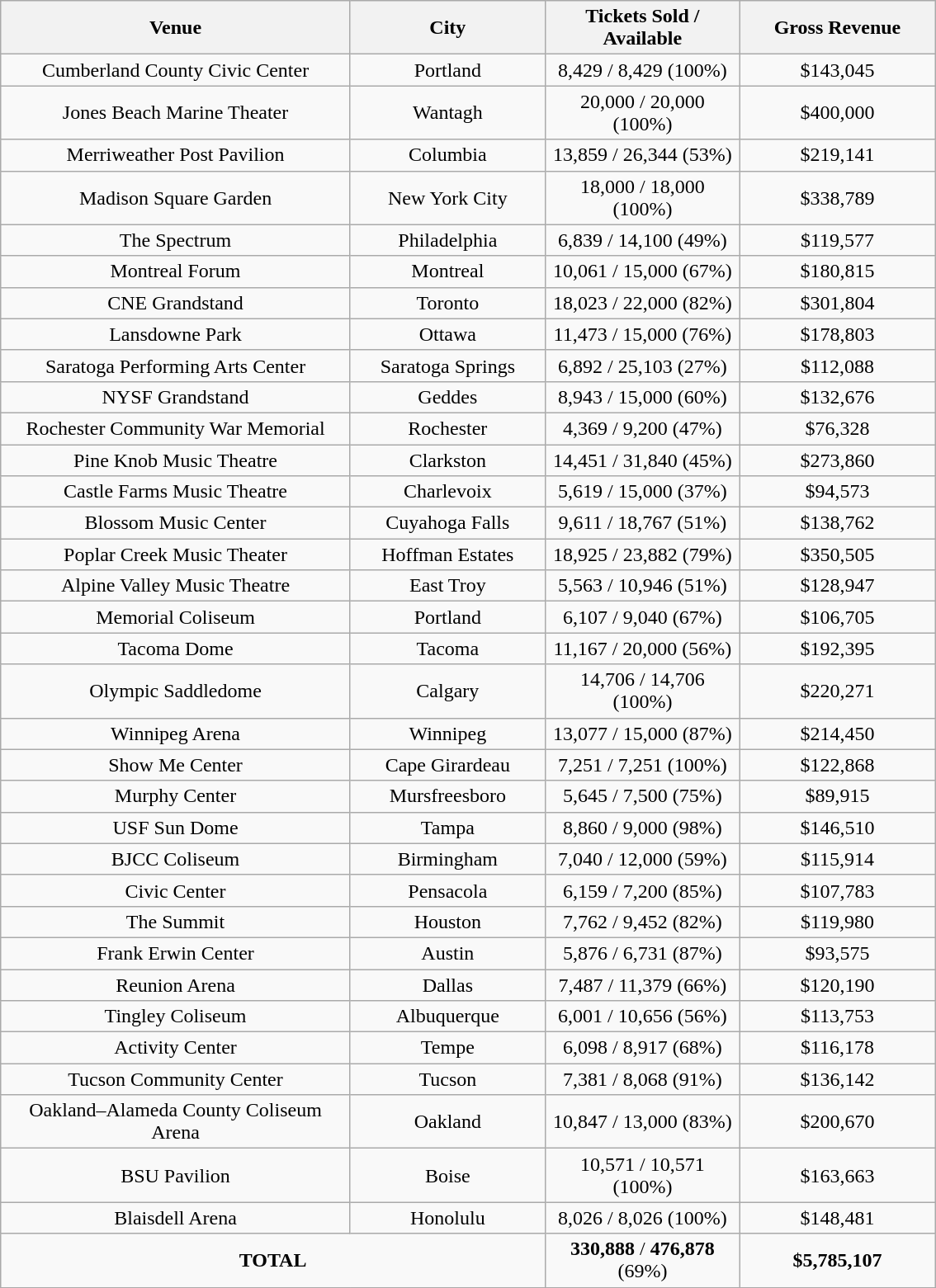<table class="wikitable" style="text-align:center;">
<tr>
<th width="275">Venue</th>
<th width="150">City</th>
<th width="150">Tickets Sold / Available</th>
<th width="150">Gross Revenue</th>
</tr>
<tr>
<td>Cumberland County Civic Center</td>
<td>Portland</td>
<td>8,429 / 8,429 (100%)</td>
<td>$143,045</td>
</tr>
<tr>
<td>Jones Beach Marine Theater</td>
<td>Wantagh</td>
<td>20,000 / 20,000 (100%)</td>
<td>$400,000</td>
</tr>
<tr>
<td>Merriweather Post Pavilion</td>
<td>Columbia</td>
<td>13,859 / 26,344 (53%)</td>
<td>$219,141</td>
</tr>
<tr>
<td>Madison Square Garden</td>
<td>New York City</td>
<td>18,000 / 18,000 (100%)</td>
<td>$338,789</td>
</tr>
<tr>
<td>The Spectrum</td>
<td>Philadelphia</td>
<td>6,839 / 14,100 (49%)</td>
<td>$119,577</td>
</tr>
<tr>
<td>Montreal Forum</td>
<td>Montreal</td>
<td>10,061 / 15,000 (67%)</td>
<td>$180,815</td>
</tr>
<tr>
<td>CNE Grandstand</td>
<td>Toronto</td>
<td>18,023 / 22,000 (82%)</td>
<td>$301,804</td>
</tr>
<tr>
<td>Lansdowne Park</td>
<td>Ottawa</td>
<td>11,473 / 15,000 (76%)</td>
<td>$178,803</td>
</tr>
<tr>
<td>Saratoga Performing Arts Center</td>
<td>Saratoga Springs</td>
<td>6,892 / 25,103 (27%)</td>
<td>$112,088</td>
</tr>
<tr>
<td>NYSF Grandstand</td>
<td>Geddes</td>
<td>8,943 / 15,000 (60%)</td>
<td>$132,676</td>
</tr>
<tr>
<td>Rochester Community War Memorial</td>
<td>Rochester</td>
<td>4,369 / 9,200 (47%)</td>
<td>$76,328</td>
</tr>
<tr>
<td>Pine Knob Music Theatre</td>
<td>Clarkston</td>
<td>14,451 / 31,840 (45%)</td>
<td>$273,860</td>
</tr>
<tr>
<td>Castle Farms Music Theatre</td>
<td>Charlevoix</td>
<td>5,619 / 15,000 (37%)</td>
<td>$94,573</td>
</tr>
<tr>
<td>Blossom Music Center</td>
<td>Cuyahoga Falls</td>
<td>9,611 / 18,767 (51%)</td>
<td>$138,762</td>
</tr>
<tr>
<td>Poplar Creek Music Theater</td>
<td>Hoffman Estates</td>
<td>18,925 / 23,882 (79%)</td>
<td>$350,505</td>
</tr>
<tr>
<td>Alpine Valley Music Theatre</td>
<td>East Troy</td>
<td>5,563 / 10,946 (51%)</td>
<td>$128,947</td>
</tr>
<tr>
<td>Memorial Coliseum</td>
<td>Portland</td>
<td>6,107 / 9,040 (67%)</td>
<td>$106,705</td>
</tr>
<tr>
<td>Tacoma Dome</td>
<td>Tacoma</td>
<td>11,167 / 20,000 (56%)</td>
<td>$192,395</td>
</tr>
<tr>
<td>Olympic Saddledome</td>
<td>Calgary</td>
<td>14,706 / 14,706 (100%)</td>
<td>$220,271</td>
</tr>
<tr>
<td>Winnipeg Arena</td>
<td>Winnipeg</td>
<td>13,077 / 15,000 (87%)</td>
<td>$214,450</td>
</tr>
<tr>
<td>Show Me Center</td>
<td>Cape Girardeau</td>
<td>7,251 / 7,251 (100%)</td>
<td>$122,868</td>
</tr>
<tr>
<td>Murphy Center</td>
<td>Mursfreesboro</td>
<td>5,645 / 7,500 (75%)</td>
<td>$89,915</td>
</tr>
<tr>
<td>USF Sun Dome</td>
<td>Tampa</td>
<td>8,860 / 9,000 (98%)</td>
<td>$146,510</td>
</tr>
<tr>
<td>BJCC Coliseum</td>
<td>Birmingham</td>
<td>7,040 / 12,000 (59%)</td>
<td>$115,914</td>
</tr>
<tr>
<td>Civic Center</td>
<td>Pensacola</td>
<td>6,159 / 7,200 (85%)</td>
<td>$107,783</td>
</tr>
<tr>
<td>The Summit</td>
<td>Houston</td>
<td>7,762 / 9,452 (82%)</td>
<td>$119,980</td>
</tr>
<tr>
<td>Frank Erwin Center</td>
<td>Austin</td>
<td>5,876 / 6,731 (87%)</td>
<td>$93,575</td>
</tr>
<tr>
<td>Reunion Arena</td>
<td>Dallas</td>
<td>7,487 / 11,379 (66%)</td>
<td>$120,190</td>
</tr>
<tr>
<td>Tingley Coliseum</td>
<td>Albuquerque</td>
<td>6,001 / 10,656 (56%)</td>
<td>$113,753</td>
</tr>
<tr>
<td>Activity Center</td>
<td>Tempe</td>
<td>6,098 / 8,917 (68%)</td>
<td>$116,178</td>
</tr>
<tr>
<td>Tucson Community Center</td>
<td>Tucson</td>
<td>7,381 / 8,068 (91%)</td>
<td>$136,142</td>
</tr>
<tr>
<td>Oakland–Alameda County Coliseum Arena</td>
<td>Oakland</td>
<td>10,847 / 13,000 (83%)</td>
<td>$200,670</td>
</tr>
<tr>
<td>BSU Pavilion</td>
<td>Boise</td>
<td>10,571 / 10,571 (100%)</td>
<td>$163,663</td>
</tr>
<tr>
<td>Blaisdell Arena</td>
<td>Honolulu</td>
<td>8,026 / 8,026 (100%)</td>
<td>$148,481</td>
</tr>
<tr>
<td colspan="2"><strong>TOTAL</strong></td>
<td><strong>330,888</strong> / <strong>476,878</strong> (69%)</td>
<td><strong>$5,785,107</strong></td>
</tr>
<tr>
</tr>
</table>
